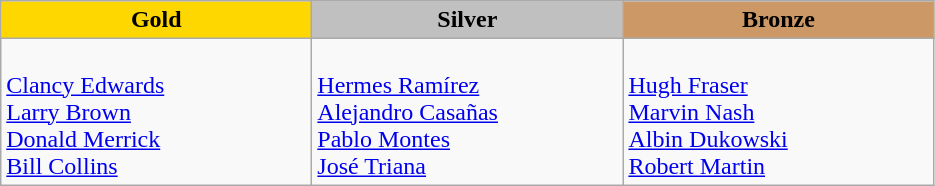<table class="wikitable" style="text-align:left">
<tr align="center">
<td width=200 bgcolor=gold><strong>Gold</strong></td>
<td width=200 bgcolor=silver><strong>Silver</strong></td>
<td width=200 bgcolor=CC9966><strong>Bronze</strong></td>
</tr>
<tr>
<td><em></em><br><a href='#'>Clancy Edwards</a><br><a href='#'>Larry Brown</a><br><a href='#'>Donald Merrick</a><br><a href='#'>Bill Collins</a></td>
<td><em></em><br><a href='#'>Hermes Ramírez</a><br><a href='#'>Alejandro Casañas</a><br><a href='#'>Pablo Montes</a><br><a href='#'>José Triana</a></td>
<td><em></em><br><a href='#'>Hugh Fraser</a><br><a href='#'>Marvin Nash</a><br><a href='#'>Albin Dukowski</a><br><a href='#'>Robert Martin</a></td>
</tr>
</table>
